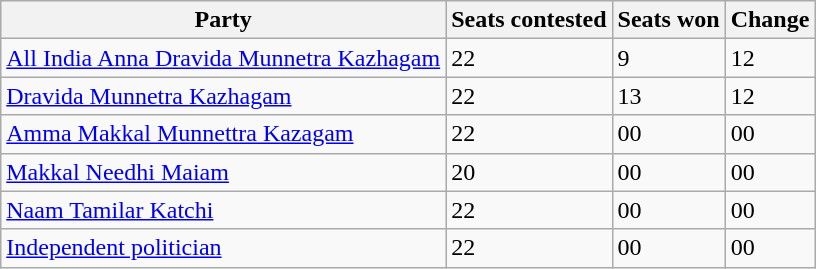<table class="wikitable">
<tr>
<th>Party</th>
<th>Seats contested</th>
<th>Seats won</th>
<th>Change</th>
</tr>
<tr --->
<td><a href='#'>All India Anna Dravida Munnetra Kazhagam</a></td>
<td>22</td>
<td>9</td>
<td>12</td>
</tr>
<tr --->
<td><a href='#'>Dravida Munnetra Kazhagam</a></td>
<td>22</td>
<td>13</td>
<td>12</td>
</tr>
<tr --->
<td><a href='#'>Amma Makkal Munnettra Kazagam</a></td>
<td>22</td>
<td>00</td>
<td>00</td>
</tr>
<tr --->
<td><a href='#'>Makkal Needhi Maiam</a></td>
<td>20</td>
<td>00</td>
<td>00</td>
</tr>
<tr --->
<td><a href='#'>Naam Tamilar Katchi</a></td>
<td>22</td>
<td>00</td>
<td>00</td>
</tr>
<tr --->
<td><a href='#'>Independent politician</a></td>
<td>22</td>
<td>00</td>
<td>00</td>
</tr>
</table>
